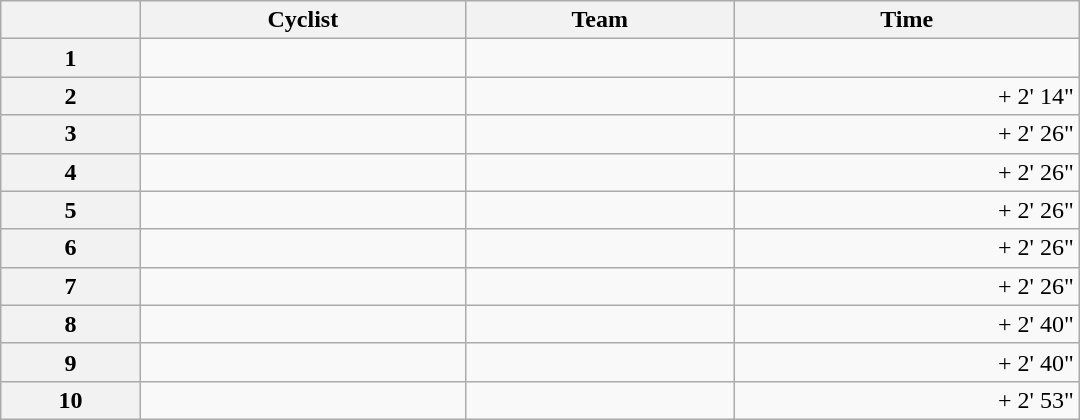<table class="wikitable" style="width:45em;margin-bottom:0;">
<tr>
<th></th>
<th>Cyclist</th>
<th>Team</th>
<th>Time</th>
</tr>
<tr>
<th style="text-align:center">1</th>
<td></td>
<td></td>
<td align=right></td>
</tr>
<tr>
<th style="text-align:center">2</th>
<td></td>
<td></td>
<td align=right>+ 2' 14"</td>
</tr>
<tr>
<th style="text-align:center">3</th>
<td></td>
<td></td>
<td align=right>+ 2' 26"</td>
</tr>
<tr>
<th style="text-align:center">4</th>
<td></td>
<td></td>
<td align=right>+ 2' 26"</td>
</tr>
<tr>
<th style="text-align:center">5</th>
<td></td>
<td></td>
<td align=right>+ 2' 26"</td>
</tr>
<tr>
<th style="text-align:center">6</th>
<td></td>
<td></td>
<td align=right>+ 2' 26"</td>
</tr>
<tr>
<th style="text-align:center">7</th>
<td></td>
<td></td>
<td align=right>+ 2' 26"</td>
</tr>
<tr>
<th style="text-align:center">8</th>
<td></td>
<td></td>
<td align=right>+ 2' 40"</td>
</tr>
<tr>
<th style="text-align:center">9</th>
<td></td>
<td></td>
<td align=right>+ 2' 40"</td>
</tr>
<tr>
<th style="text-align:center">10</th>
<td></td>
<td></td>
<td align=right>+ 2' 53"</td>
</tr>
</table>
